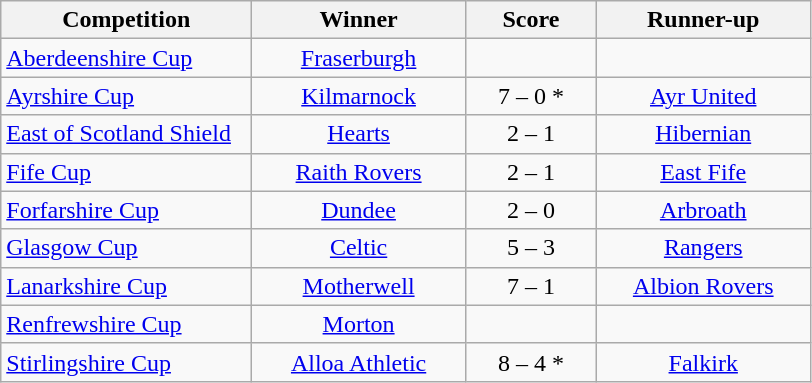<table class="wikitable" style="text-align: center;">
<tr>
<th width=160>Competition</th>
<th width=135>Winner</th>
<th width=80>Score</th>
<th width=135>Runner-up</th>
</tr>
<tr>
<td align=left><a href='#'>Aberdeenshire Cup</a></td>
<td><a href='#'>Fraserburgh</a></td>
<td></td>
<td></td>
</tr>
<tr>
<td align=left><a href='#'>Ayrshire Cup</a></td>
<td><a href='#'>Kilmarnock</a></td>
<td>7 – 0 *</td>
<td><a href='#'>Ayr United</a></td>
</tr>
<tr>
<td align=left><a href='#'>East of Scotland Shield</a></td>
<td><a href='#'>Hearts</a></td>
<td>2 – 1</td>
<td><a href='#'>Hibernian</a></td>
</tr>
<tr>
<td align=left><a href='#'>Fife Cup</a></td>
<td><a href='#'>Raith Rovers</a></td>
<td>2 – 1</td>
<td><a href='#'>East Fife</a></td>
</tr>
<tr>
<td align=left><a href='#'>Forfarshire Cup</a></td>
<td><a href='#'>Dundee</a></td>
<td>2 – 0</td>
<td><a href='#'>Arbroath</a></td>
</tr>
<tr>
<td align=left><a href='#'>Glasgow Cup</a></td>
<td><a href='#'>Celtic</a></td>
<td>5 – 3 </td>
<td><a href='#'>Rangers</a></td>
</tr>
<tr>
<td align=left><a href='#'>Lanarkshire Cup</a></td>
<td><a href='#'>Motherwell</a></td>
<td>7 – 1</td>
<td><a href='#'>Albion Rovers</a></td>
</tr>
<tr>
<td align=left><a href='#'>Renfrewshire Cup</a></td>
<td><a href='#'>Morton</a></td>
<td></td>
<td></td>
</tr>
<tr>
<td align=left><a href='#'>Stirlingshire Cup</a></td>
<td><a href='#'>Alloa Athletic</a></td>
<td>8 – 4 *</td>
<td><a href='#'>Falkirk</a></td>
</tr>
</table>
